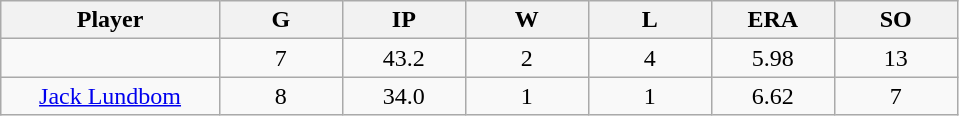<table class="wikitable sortable">
<tr>
<th bgcolor="#DDDDFF" width="16%">Player</th>
<th bgcolor="#DDDDFF" width="9%">G</th>
<th bgcolor="#DDDDFF" width="9%">IP</th>
<th bgcolor="#DDDDFF" width="9%">W</th>
<th bgcolor="#DDDDFF" width="9%">L</th>
<th bgcolor="#DDDDFF" width="9%">ERA</th>
<th bgcolor="#DDDDFF" width="9%">SO</th>
</tr>
<tr align="center">
<td></td>
<td>7</td>
<td>43.2</td>
<td>2</td>
<td>4</td>
<td>5.98</td>
<td>13</td>
</tr>
<tr align=center>
<td><a href='#'>Jack Lundbom</a></td>
<td>8</td>
<td>34.0</td>
<td>1</td>
<td>1</td>
<td>6.62</td>
<td>7</td>
</tr>
</table>
